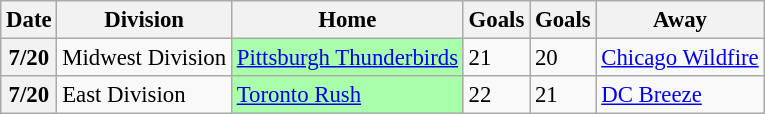<table class="wikitable" style="font-size: 95%;">
<tr>
<th>Date</th>
<th>Division</th>
<th>Home</th>
<th>Goals</th>
<th>Goals</th>
<th>Away</th>
</tr>
<tr>
<th>7/20</th>
<td>Midwest Division</td>
<td style="background:#afa"><a href='#'>Pittsburgh Thunderbirds</a></td>
<td>21</td>
<td>20</td>
<td><a href='#'>Chicago Wildfire</a></td>
</tr>
<tr>
<th>7/20</th>
<td>East Division</td>
<td style="background:#afa"><a href='#'>Toronto Rush</a></td>
<td>22</td>
<td>21</td>
<td><a href='#'>DC Breeze</a></td>
</tr>
</table>
